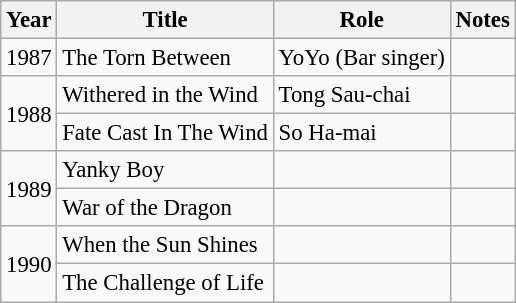<table class="wikitable" style="font-size: 95%;">
<tr>
<th>Year</th>
<th>Title</th>
<th>Role</th>
<th>Notes</th>
</tr>
<tr>
<td>1987</td>
<td>The Torn Between</td>
<td>YoYo (Bar singer)</td>
<td></td>
</tr>
<tr>
<td rowspan="2">1988</td>
<td>Withered in the Wind</td>
<td>Tong Sau-chai</td>
<td></td>
</tr>
<tr>
<td>Fate Cast In The Wind</td>
<td>So Ha-mai</td>
<td></td>
</tr>
<tr>
<td rowspan="2">1989</td>
<td>Yanky Boy</td>
<td></td>
<td></td>
</tr>
<tr>
<td>War of the Dragon</td>
<td></td>
<td></td>
</tr>
<tr>
<td rowspan="2">1990</td>
<td>When the Sun Shines</td>
<td></td>
<td></td>
</tr>
<tr>
<td>The Challenge of Life</td>
<td></td>
<td></td>
</tr>
</table>
